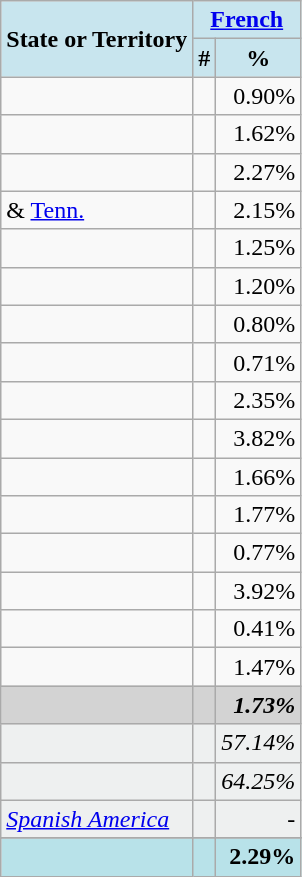<table class="wikitable sortable" style="text-align:right">
<tr>
<th colspan=1 rowspan=2 style="text-align:center; background-color:#C8E5EE;"><strong>State or Territory</strong></th>
<th colspan=2 rowspan=1 style="text-align:center; background:#C8E5EE;"> <a href='#'>French</a></th>
</tr>
<tr>
<th style="background-color:#C8E5EE;">#</th>
<th style="background-color:#C8E5EE;">%</th>
</tr>
<tr>
<td border = "1"; align="left"></td>
<td align="right"></td>
<td align="right">0.90%</td>
</tr>
<tr>
<td border = "1"; align="left"></td>
<td align="right"></td>
<td align="right">1.62%</td>
</tr>
<tr>
<td border = "1"; align="left"></td>
<td align="right"></td>
<td align="right">2.27%</td>
</tr>
<tr>
<td border = "1"; align="left"> & <a href='#'>Tenn.</a></td>
<td align="right"></td>
<td align="right">2.15%</td>
</tr>
<tr>
<td border = "1"; align="left"></td>
<td align="right"></td>
<td align="right">1.25%</td>
</tr>
<tr>
<td border = "1"; align="left"></td>
<td align="right"></td>
<td align="right">1.20%</td>
</tr>
<tr>
<td border = "1"; align="left"></td>
<td align="right"></td>
<td align="right">0.80%</td>
</tr>
<tr>
<td border = "1"; align="left"></td>
<td align="right"></td>
<td align="right">0.71%</td>
</tr>
<tr>
<td border = "1"; align="left"></td>
<td align="right"></td>
<td align="right">2.35%</td>
</tr>
<tr>
<td border = "1"; align="left"></td>
<td align="right"></td>
<td align="right">3.82%</td>
</tr>
<tr>
<td border = "1"; align="left"></td>
<td align="right"></td>
<td align="right">1.66%</td>
</tr>
<tr>
<td border = "1"; align="left"></td>
<td align="right"></td>
<td align="right">1.77%</td>
</tr>
<tr>
<td border = "1"; align="left"></td>
<td align="right"></td>
<td align="right">0.77%</td>
</tr>
<tr>
<td border = "1"; align="left"></td>
<td align="right"></td>
<td align="right">3.92%</td>
</tr>
<tr>
<td border = "1"; align="left"></td>
<td align="right"></td>
<td align="right">0.41%</td>
</tr>
<tr>
<td border = "1"; align="left"></td>
<td align="right"></td>
<td align="right">1.47%</td>
</tr>
<tr bgcolor="lightgrey">
<td border = "1"; align="left"></td>
<td align="right"><strong><em></em></strong></td>
<td align="right"><strong><em>1.73%</em></strong></td>
</tr>
<tr bgcolor="#EEF0F0">
<td border = "1"; align="left"></td>
<td align="right"><em></em></td>
<td align="right"><em>57.14%</em></td>
</tr>
<tr bgcolor="#EEF0F0">
<td border = "1"; align="left"></td>
<td align="right"><em></em></td>
<td align="right"><em>64.25%</em></td>
</tr>
<tr bgcolor="#EEF0F0">
<td border = "1"; align="left"><em> <a href='#'>Spanish America</a></em></td>
<td align="right"><em></em></td>
<td align="right"><em>-</em></td>
</tr>
<tr>
</tr>
<tr class="sortbottom" bgcolor="#B8E2E9">
<td border = "1"; align="center"><strong></strong></td>
<td align="right"><strong></strong></td>
<td align="right"><strong>2.29%</strong></td>
</tr>
</table>
